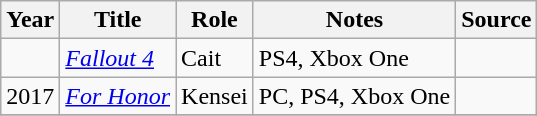<table class="wikitable plainrowheaders">
<tr>
<th>Year</th>
<th>Title</th>
<th>Role</th>
<th class="unsortable">Notes</th>
<th class="unsortable">Source</th>
</tr>
<tr>
<td></td>
<td><em><a href='#'>Fallout 4</a></em></td>
<td>Cait</td>
<td>PS4, Xbox One</td>
<td></td>
</tr>
<tr>
<td>2017</td>
<td><em><a href='#'>For Honor</a></em></td>
<td>Kensei</td>
<td>PC, PS4, Xbox One</td>
<td></td>
</tr>
<tr>
</tr>
</table>
